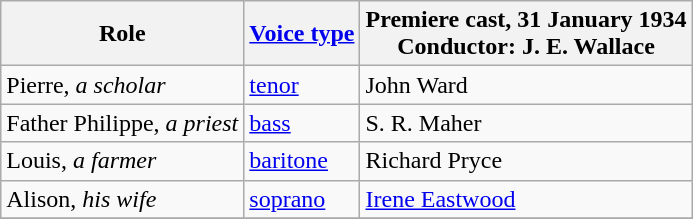<table class="wikitable">
<tr>
<th>Role</th>
<th><a href='#'>Voice type</a></th>
<th>Premiere cast, 31 January 1934<br>Conductor: J. E. Wallace</th>
</tr>
<tr>
<td>Pierre, <em>a scholar</em></td>
<td><a href='#'>tenor</a></td>
<td>John Ward</td>
</tr>
<tr>
<td>Father Philippe, <em>a priest</em></td>
<td><a href='#'>bass</a></td>
<td>S. R. Maher</td>
</tr>
<tr>
<td>Louis, <em>a farmer</em></td>
<td><a href='#'>baritone</a></td>
<td>Richard Pryce</td>
</tr>
<tr>
<td>Alison, <em>his wife</em></td>
<td><a href='#'>soprano</a></td>
<td><a href='#'>Irene Eastwood</a></td>
</tr>
<tr>
</tr>
</table>
